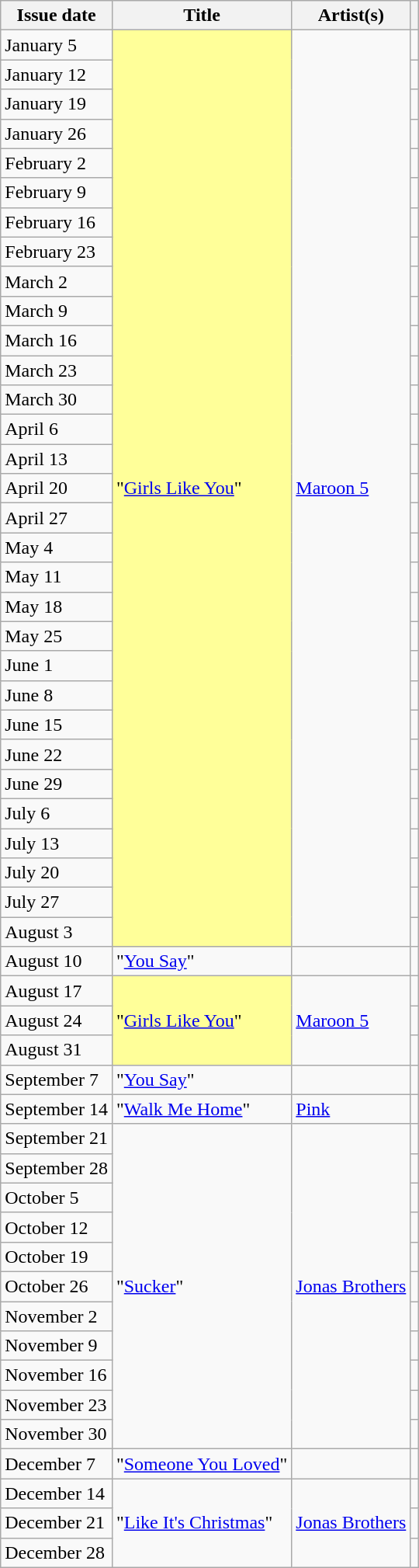<table class="wikitable sortable plainrowheaders">
<tr>
<th scope=col>Issue date</th>
<th scope=col>Title</th>
<th scope=col>Artist(s)</th>
<th scope=col class=unsortable></th>
</tr>
<tr>
<td>January 5</td>
<td bgcolor=#FFFF99 rowspan="31">"<a href='#'>Girls Like You</a>" </td>
<td rowspan="31"><a href='#'>Maroon 5</a></td>
<td></td>
</tr>
<tr>
<td>January 12</td>
<td></td>
</tr>
<tr>
<td>January 19</td>
<td></td>
</tr>
<tr>
<td>January 26</td>
<td></td>
</tr>
<tr>
<td>February 2</td>
<td></td>
</tr>
<tr>
<td>February 9</td>
<td></td>
</tr>
<tr>
<td>February 16</td>
<td></td>
</tr>
<tr>
<td>February 23</td>
<td></td>
</tr>
<tr>
<td>March 2</td>
<td></td>
</tr>
<tr>
<td>March 9</td>
<td></td>
</tr>
<tr>
<td>March 16</td>
<td></td>
</tr>
<tr>
<td>March 23</td>
<td></td>
</tr>
<tr>
<td>March 30</td>
<td></td>
</tr>
<tr>
<td>April 6</td>
<td></td>
</tr>
<tr>
<td>April 13</td>
<td></td>
</tr>
<tr>
<td>April 20</td>
<td></td>
</tr>
<tr>
<td>April 27</td>
<td></td>
</tr>
<tr>
<td>May 4</td>
<td></td>
</tr>
<tr>
<td>May 11</td>
<td></td>
</tr>
<tr>
<td>May 18</td>
<td></td>
</tr>
<tr>
<td>May 25</td>
<td></td>
</tr>
<tr>
<td>June 1</td>
<td></td>
</tr>
<tr>
<td>June 8</td>
<td></td>
</tr>
<tr>
<td>June 15</td>
<td></td>
</tr>
<tr>
<td>June 22</td>
<td></td>
</tr>
<tr>
<td>June 29</td>
<td></td>
</tr>
<tr>
<td>July 6</td>
<td></td>
</tr>
<tr>
<td>July 13</td>
<td></td>
</tr>
<tr>
<td>July 20</td>
<td></td>
</tr>
<tr>
<td>July 27</td>
<td></td>
</tr>
<tr>
<td>August 3</td>
<td></td>
</tr>
<tr>
<td>August 10</td>
<td>"<a href='#'>You Say</a>"</td>
<td></td>
<td></td>
</tr>
<tr>
<td>August 17</td>
<td bgcolor=#FFFF99 rowspan="3">"<a href='#'>Girls Like You</a>" </td>
<td rowspan="3"><a href='#'>Maroon 5</a></td>
<td></td>
</tr>
<tr>
<td>August 24</td>
<td></td>
</tr>
<tr>
<td>August 31</td>
<td></td>
</tr>
<tr>
<td>September 7</td>
<td>"<a href='#'>You Say</a>"</td>
<td></td>
<td></td>
</tr>
<tr>
<td>September 14</td>
<td>"<a href='#'>Walk Me Home</a>"</td>
<td><a href='#'>Pink</a></td>
<td></td>
</tr>
<tr>
<td>September 21</td>
<td rowspan="11">"<a href='#'>Sucker</a>"</td>
<td rowspan="11"><a href='#'>Jonas Brothers</a></td>
<td></td>
</tr>
<tr>
<td>September 28</td>
<td></td>
</tr>
<tr>
<td>October 5</td>
<td></td>
</tr>
<tr>
<td>October 12</td>
<td></td>
</tr>
<tr>
<td>October 19</td>
<td></td>
</tr>
<tr>
<td>October 26</td>
<td></td>
</tr>
<tr>
<td>November 2</td>
<td></td>
</tr>
<tr>
<td>November 9</td>
<td></td>
</tr>
<tr>
<td>November 16</td>
<td></td>
</tr>
<tr>
<td>November 23</td>
<td></td>
</tr>
<tr>
<td>November 30</td>
<td></td>
</tr>
<tr>
<td>December 7</td>
<td>"<a href='#'>Someone You Loved</a>"</td>
<td></td>
<td></td>
</tr>
<tr>
<td>December 14</td>
<td rowspan="3">"<a href='#'>Like It's Christmas</a>"</td>
<td rowspan="3"><a href='#'>Jonas Brothers</a></td>
<td></td>
</tr>
<tr>
<td>December 21</td>
<td></td>
</tr>
<tr>
<td>December 28</td>
<td></td>
</tr>
</table>
